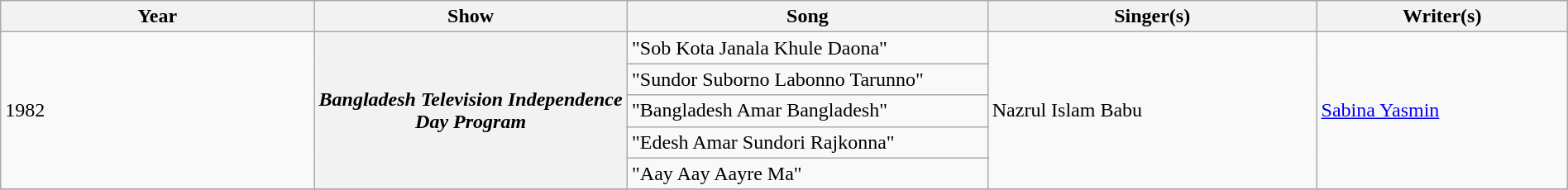<table class="wikitable plainrowheaders" width="100%" textcolor:#000;">
<tr>
<th scope="col" width=20%><strong>Year</strong></th>
<th scope="col" width=20%><strong>Show</strong></th>
<th scope="col" width=23%><strong>Song</strong></th>
<th scope="col" width=21%><strong>Singer(s)</strong></th>
<th scope="col" width=17%><strong>Writer(s)</strong></th>
</tr>
<tr>
<td rowspan=5>1982</td>
<th Rowspan=5><em>Bangladesh Television Independence Day Program</em></th>
<td>"Sob Kota Janala Khule Daona"</td>
<td rowspan=5>Nazrul Islam Babu</td>
<td rowspan=5><a href='#'>Sabina Yasmin</a></td>
</tr>
<tr>
<td>"Sundor Suborno Labonno Tarunno"</td>
</tr>
<tr>
<td>"Bangladesh Amar Bangladesh"</td>
</tr>
<tr>
<td>"Edesh Amar Sundori Rajkonna"</td>
</tr>
<tr>
<td>"Aay Aay Aayre Ma"</td>
</tr>
<tr>
</tr>
</table>
